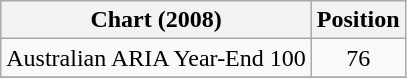<table class="wikitable" border="1">
<tr>
<th>Chart (2008)</th>
<th>Position</th>
</tr>
<tr>
<td>Australian ARIA Year-End 100</td>
<td align="center">76</td>
</tr>
<tr>
</tr>
</table>
